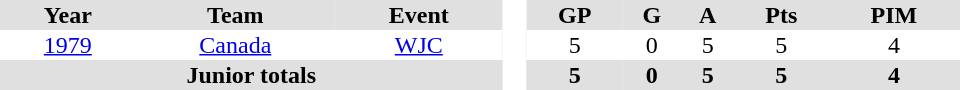<table border="0" cellpadding="1" cellspacing="0" style="text-align:center; width:40em">
<tr ALIGN="center" bgcolor="#e0e0e0">
<th>Year</th>
<th>Team</th>
<th>Event</th>
<th ALIGN="center" rowspan="99" bgcolor="#ffffff"> </th>
<th>GP</th>
<th>G</th>
<th>A</th>
<th>Pts</th>
<th>PIM</th>
</tr>
<tr>
<td><a href='#'>1979</a></td>
<td><a href='#'>Canada</a></td>
<td><a href='#'>WJC</a></td>
<td>5</td>
<td>0</td>
<td>5</td>
<td>5</td>
<td>4</td>
</tr>
<tr bgcolor="#e0e0e0">
<th colspan="3">Junior totals</th>
<th>5</th>
<th>0</th>
<th>5</th>
<th>5</th>
<th>4</th>
</tr>
</table>
